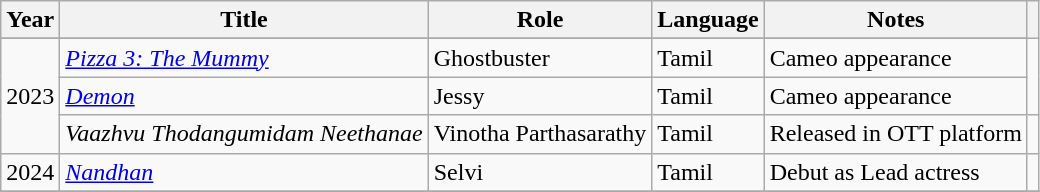<table class="wikitable plainrowheaders sortable">
<tr>
<th>Year</th>
<th>Title</th>
<th>Role</th>
<th>Language</th>
<th class="unsortable">Notes</th>
<th class="unsortable"></th>
</tr>
<tr>
</tr>
<tr>
<td rowspan="3">2023</td>
<td><em><a href='#'>Pizza 3: The Mummy</a></em></td>
<td>Ghostbuster</td>
<td>Tamil</td>
<td>Cameo appearance</td>
</tr>
<tr>
<td><em><a href='#'>Demon</a></em></td>
<td>Jessy</td>
<td>Tamil</td>
<td>Cameo appearance</td>
</tr>
<tr>
<td><em>Vaazhvu Thodangumidam Neethanae</em></td>
<td>Vinotha Parthasarathy</td>
<td>Tamil</td>
<td>Released in OTT platform</td>
<td></td>
</tr>
<tr>
<td>2024</td>
<td><em><a href='#'>Nandhan</a></em></td>
<td>Selvi</td>
<td>Tamil</td>
<td>Debut as Lead actress</td>
<td></td>
</tr>
<tr>
</tr>
</table>
